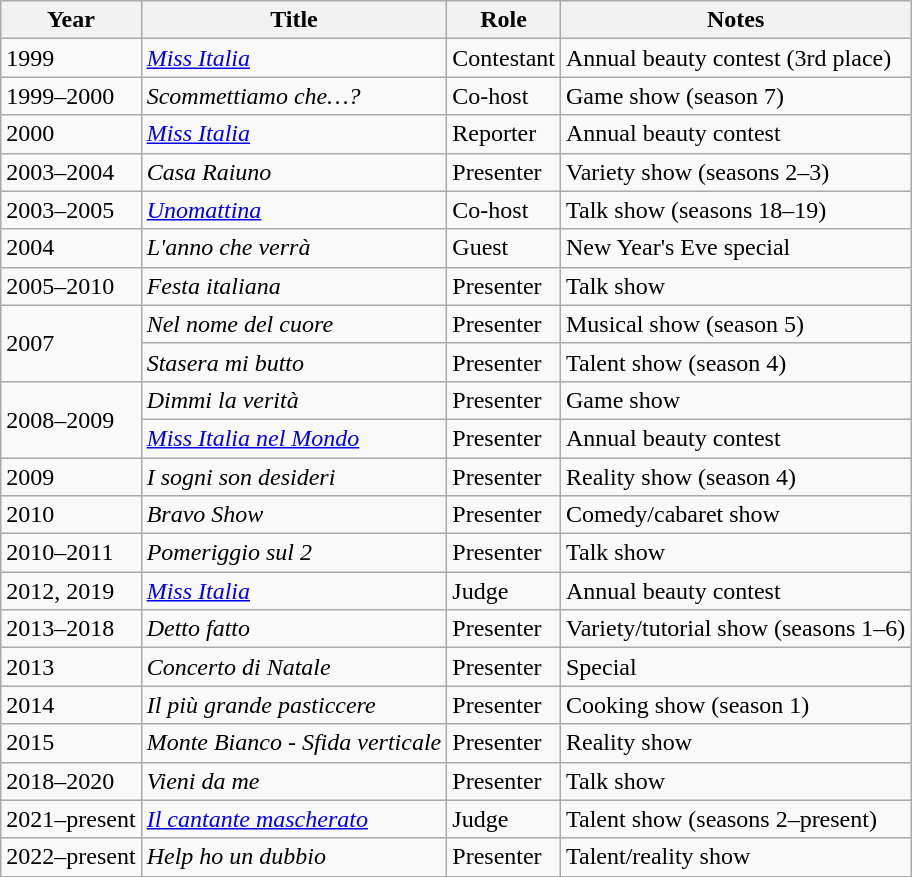<table class="wikitable">
<tr>
<th>Year</th>
<th>Title</th>
<th>Role</th>
<th>Notes</th>
</tr>
<tr>
<td>1999</td>
<td><em><a href='#'>Miss Italia</a></em></td>
<td>Contestant</td>
<td>Annual beauty contest (3rd place)</td>
</tr>
<tr>
<td>1999–2000</td>
<td><em>Scommettiamo che…?</em></td>
<td>Co-host</td>
<td>Game show (season 7)</td>
</tr>
<tr>
<td>2000</td>
<td><em><a href='#'>Miss Italia</a></em></td>
<td>Reporter</td>
<td>Annual beauty contest</td>
</tr>
<tr>
<td>2003–2004</td>
<td><em>Casa Raiuno</em></td>
<td>Presenter</td>
<td>Variety show (seasons 2–3)</td>
</tr>
<tr>
<td>2003–2005</td>
<td><em><a href='#'>Unomattina</a></em></td>
<td>Co-host</td>
<td>Talk show (seasons 18–19)</td>
</tr>
<tr>
<td>2004</td>
<td><em>L'anno che verrà</em></td>
<td>Guest</td>
<td>New Year's Eve special</td>
</tr>
<tr>
<td>2005–2010</td>
<td><em>Festa italiana</em></td>
<td>Presenter</td>
<td>Talk show</td>
</tr>
<tr>
<td rowspan="2">2007</td>
<td><em>Nel nome del cuore</em></td>
<td>Presenter</td>
<td>Musical show (season 5)</td>
</tr>
<tr>
<td><em>Stasera mi butto</em></td>
<td>Presenter</td>
<td>Talent show (season 4)</td>
</tr>
<tr>
<td rowspan="2">2008–2009</td>
<td><em>Dimmi la verità</em></td>
<td>Presenter</td>
<td>Game show</td>
</tr>
<tr>
<td><em><a href='#'>Miss Italia nel Mondo</a></em></td>
<td>Presenter</td>
<td>Annual beauty contest</td>
</tr>
<tr>
<td>2009</td>
<td><em>I sogni son desideri</em></td>
<td>Presenter</td>
<td>Reality show (season 4)</td>
</tr>
<tr>
<td>2010</td>
<td><em>Bravo Show</em></td>
<td>Presenter</td>
<td>Comedy/cabaret show</td>
</tr>
<tr>
<td>2010–2011</td>
<td><em>Pomeriggio sul 2</em></td>
<td>Presenter</td>
<td>Talk show</td>
</tr>
<tr>
<td>2012, 2019</td>
<td><em><a href='#'>Miss Italia</a></em></td>
<td>Judge</td>
<td>Annual beauty contest</td>
</tr>
<tr>
<td>2013–2018</td>
<td><em>Detto fatto</em></td>
<td>Presenter</td>
<td>Variety/tutorial show (seasons 1–6)</td>
</tr>
<tr>
<td>2013</td>
<td><em>Concerto di Natale</em></td>
<td>Presenter</td>
<td>Special</td>
</tr>
<tr>
<td>2014</td>
<td><em>Il più grande pasticcere</em></td>
<td>Presenter</td>
<td>Cooking show (season 1)</td>
</tr>
<tr>
<td>2015</td>
<td><em>Monte Bianco - Sfida verticale</em></td>
<td>Presenter</td>
<td>Reality show</td>
</tr>
<tr>
<td>2018–2020</td>
<td><em>Vieni da me</em></td>
<td>Presenter</td>
<td>Talk show</td>
</tr>
<tr>
<td>2021–present</td>
<td><em><a href='#'>Il cantante mascherato</a></em></td>
<td>Judge</td>
<td>Talent show (seasons 2–present)</td>
</tr>
<tr>
<td>2022–present</td>
<td><em>Help ho un dubbio</em></td>
<td>Presenter</td>
<td>Talent/reality show</td>
</tr>
</table>
